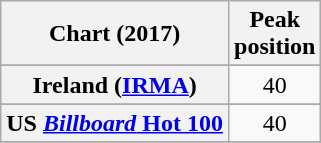<table class="wikitable sortable plainrowheaders" style="text-align:center">
<tr>
<th scope="col">Chart (2017)</th>
<th scope="col">Peak<br> position</th>
</tr>
<tr>
</tr>
<tr>
</tr>
<tr>
<th scope="row">Ireland (<a href='#'>IRMA</a>)</th>
<td>40</td>
</tr>
<tr>
</tr>
<tr>
</tr>
<tr>
</tr>
<tr>
</tr>
<tr>
</tr>
<tr>
</tr>
<tr>
</tr>
<tr>
<th scope="row">US <a href='#'><em>Billboard</em> Hot 100</a></th>
<td>40</td>
</tr>
<tr>
</tr>
</table>
